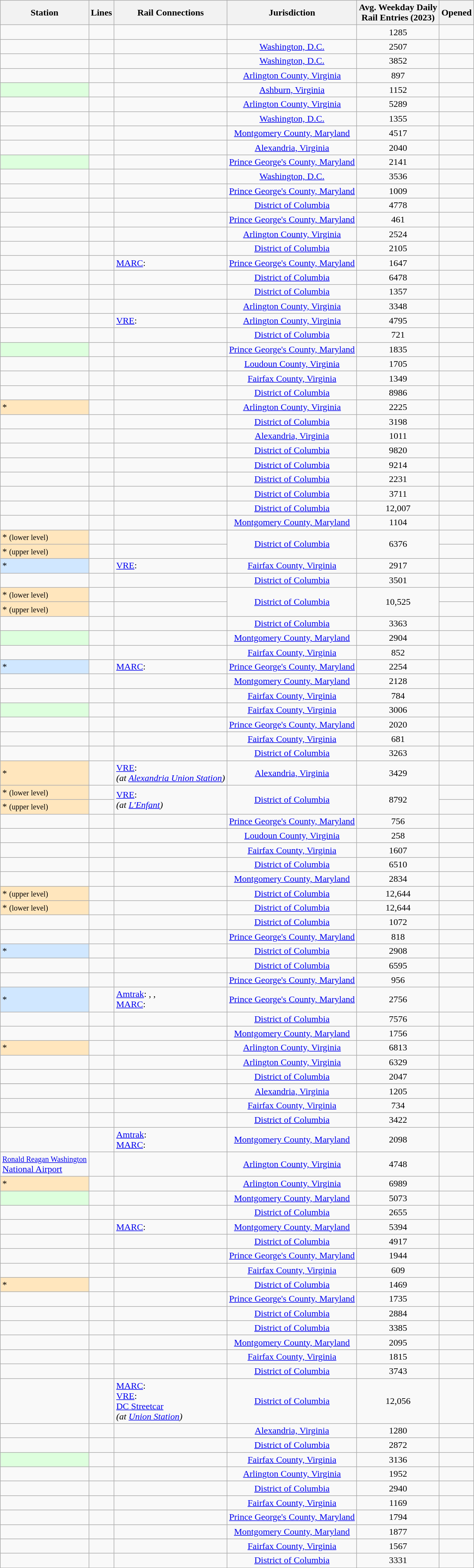<table class="wikitable sortable">
<tr>
<th>Station</th>
<th>Lines</th>
<th>Rail Connections</th>
<th>Jurisdiction</th>
<th>Avg. Weekday Daily<br>Rail Entries (2023)</th>
<th>Opened</th>
</tr>
<tr>
<td></td>
<td> </td>
<td></td>
<td align=center></td>
<td align=center>1285</td>
<td></td>
</tr>
<tr>
<td></td>
<td></td>
<td></td>
<td align=center><a href='#'>Washington, D.C.</a></td>
<td align=center>2507</td>
<td></td>
</tr>
<tr>
<td></td>
<td> </td>
<td></td>
<td align=center><a href='#'>Washington, D.C.</a></td>
<td align=center>3852</td>
<td></td>
</tr>
<tr>
<td></td>
<td></td>
<td></td>
<td align=center><a href='#'>Arlington County, Virginia</a></td>
<td align=center>897</td>
<td></td>
</tr>
<tr>
<td style="background-color:#ddffdd"></td>
<td></td>
<td></td>
<td align=center><a href='#'>Ashburn, Virginia</a></td>
<td align=center>1152</td>
<td></td>
</tr>
<tr>
<td></td>
<td> </td>
<td></td>
<td align=center><a href='#'>Arlington County, Virginia</a></td>
<td align=center>5289</td>
<td></td>
</tr>
<tr>
<td></td>
<td> </td>
<td></td>
<td align=center><a href='#'>Washington, D.C.</a></td>
<td align=center>1355</td>
<td></td>
</tr>
<tr>
<td></td>
<td></td>
<td></td>
<td align=center><a href='#'>Montgomery County, Maryland</a></td>
<td align=center>4517</td>
<td></td>
</tr>
<tr>
<td></td>
<td> </td>
<td></td>
<td align=center><a href='#'>Alexandria, Virginia</a></td>
<td align=center>2040</td>
<td></td>
</tr>
<tr>
<td style="background-color:#ddffdd"></td>
<td></td>
<td></td>
<td align=center><a href='#'>Prince George's County, Maryland</a></td>
<td align=center>2141</td>
<td></td>
</tr>
<tr>
<td></td>
<td></td>
<td></td>
<td align=center><a href='#'>Washington, D.C.</a></td>
<td align=center>3536</td>
<td></td>
</tr>
<tr>
<td></td>
<td> </td>
<td></td>
<td align=center><a href='#'>Prince George's County, Maryland</a></td>
<td align=center>1009</td>
<td></td>
</tr>
<tr>
<td></td>
<td>  </td>
<td></td>
<td align=center><a href='#'>District of Columbia</a></td>
<td align=center>4778</td>
<td></td>
</tr>
<tr>
<td></td>
<td></td>
<td></td>
<td align=center><a href='#'>Prince George's County, Maryland</a></td>
<td align=center>461</td>
<td></td>
</tr>
<tr>
<td></td>
<td> </td>
<td></td>
<td align=center><a href='#'>Arlington County, Virginia</a></td>
<td align=center>2524</td>
<td></td>
</tr>
<tr>
<td></td>
<td></td>
<td></td>
<td align=center><a href='#'>District of Columbia</a></td>
<td align=center>2105</td>
<td></td>
</tr>
<tr>
<td></td>
<td></td>
<td> <a href='#'>MARC</a>: </td>
<td align=center><a href='#'>Prince George's County, Maryland</a></td>
<td align=center>1647</td>
<td></td>
</tr>
<tr>
<td></td>
<td></td>
<td></td>
<td align=center><a href='#'>District of Columbia</a></td>
<td align=center>6478</td>
<td></td>
</tr>
<tr>
<td></td>
<td></td>
<td></td>
<td align=center><a href='#'>District of Columbia</a></td>
<td align=center>1357</td>
<td></td>
</tr>
<tr>
<td></td>
<td> </td>
<td></td>
<td align=center><a href='#'>Arlington County, Virginia</a></td>
<td align=center>3348</td>
<td></td>
</tr>
<tr>
<td></td>
<td> </td>
<td> <a href='#'>VRE</a>:  </td>
<td align=center><a href='#'>Arlington County, Virginia</a></td>
<td align=center>4795</td>
<td></td>
</tr>
<tr>
<td></td>
<td></td>
<td></td>
<td align=center><a href='#'>District of Columbia</a></td>
<td align=center>721</td>
<td></td>
</tr>
<tr>
<td style="background-color:#ddffdd"></td>
<td> </td>
<td></td>
<td align=center><a href='#'>Prince George's County, Maryland</a></td>
<td align=center>1835</td>
<td></td>
</tr>
<tr>
<td> </td>
<td></td>
<td></td>
<td align=center><a href='#'>Loudoun County, Virginia</a></td>
<td align=center>1705</td>
<td></td>
</tr>
<tr>
<td></td>
<td></td>
<td></td>
<td align=center><a href='#'>Fairfax County, Virginia</a></td>
<td align=center>1349</td>
<td></td>
</tr>
<tr>
<td></td>
<td></td>
<td></td>
<td align=center><a href='#'>District of Columbia</a></td>
<td align=center>8986</td>
<td></td>
</tr>
<tr>
<td style="background-color:#FFE6BD">*</td>
<td> </td>
<td></td>
<td align=center><a href='#'>Arlington County, Virginia</a></td>
<td align=center>2225</td>
<td></td>
</tr>
<tr>
<td></td>
<td>  </td>
<td></td>
<td align=center><a href='#'>District of Columbia</a></td>
<td align=center>3198</td>
<td></td>
</tr>
<tr>
<td></td>
<td></td>
<td></td>
<td align=center><a href='#'>Alexandria, Virginia</a></td>
<td align=center>1011</td>
<td></td>
</tr>
<tr>
<td></td>
<td></td>
<td></td>
<td align=center><a href='#'>District of Columbia</a></td>
<td align=center>9820</td>
<td></td>
</tr>
<tr>
<td></td>
<td>  </td>
<td></td>
<td align=center><a href='#'>District of Columbia</a></td>
<td align=center>9214</td>
<td></td>
</tr>
<tr>
<td></td>
<td>  </td>
<td></td>
<td align=center><a href='#'>District of Columbia</a></td>
<td align=center>2231</td>
<td></td>
</tr>
<tr>
<td></td>
<td>  </td>
<td></td>
<td align=center><a href='#'>District of Columbia</a></td>
<td align=center>3711</td>
<td></td>
</tr>
<tr>
<td></td>
<td>  </td>
<td></td>
<td align=center><a href='#'>District of Columbia</a></td>
<td align=center>12,007</td>
<td></td>
</tr>
<tr>
<td></td>
<td></td>
<td></td>
<td align=center><a href='#'>Montgomery County, Maryland</a></td>
<td align=center>1104</td>
<td></td>
</tr>
<tr>
<td style="background-color:#FFE6BD">* <small>(lower level)</small></td>
<td></td>
<td></td>
<td rowspan=2 align=center><a href='#'>District of Columbia</a></td>
<td rowspan=2 align=center>6376</td>
<td></td>
</tr>
<tr>
<td style="background-color:#FFE6BD">* <small>(upper level)</small></td>
<td></td>
<td></td>
<td></td>
</tr>
<tr>
<td style="background-color:#d0e7ff">*</td>
<td></td>
<td> <a href='#'>VRE</a>: </td>
<td align=center><a href='#'>Fairfax County, Virginia</a></td>
<td align=center>2917</td>
<td></td>
</tr>
<tr>
<td></td>
<td></td>
<td></td>
<td align=center><a href='#'>District of Columbia</a></td>
<td align=center>3501</td>
<td></td>
</tr>
<tr>
<td style="background-color:#FFE6BD">* <small>(lower level)</small></td>
<td> </td>
<td></td>
<td rowspan=2 align=center><a href='#'>District of Columbia</a></td>
<td rowspan=2 align=center>10,525</td>
<td></td>
</tr>
<tr>
<td style="background-color:#FFE6BD">* <small>(upper level)</small></td>
<td></td>
<td></td>
<td></td>
</tr>
<tr>
<td></td>
<td></td>
<td></td>
<td align=center><a href='#'>District of Columbia</a></td>
<td align=center>3363</td>
<td></td>
</tr>
<tr>
<td style="background-color:#ddffdd"></td>
<td></td>
<td></td>
<td align=center><a href='#'>Montgomery County, Maryland</a></td>
<td align=center>2904</td>
<td></td>
</tr>
<tr>
<td></td>
<td></td>
<td></td>
<td align=center><a href='#'>Fairfax County, Virginia</a></td>
<td align=center>852</td>
<td></td>
</tr>
<tr>
<td style="background-color:#d0e7ff">*</td>
<td></td>
<td> <a href='#'>MARC</a>: </td>
<td align=center><a href='#'>Prince George's County, Maryland</a></td>
<td align=center>2254</td>
<td></td>
</tr>
<tr>
<td></td>
<td></td>
<td></td>
<td align=center><a href='#'>Montgomery County, Maryland</a></td>
<td align=center>2128</td>
<td></td>
</tr>
<tr>
<td></td>
<td></td>
<td></td>
<td align=center><a href='#'>Fairfax County, Virginia</a></td>
<td align=center>784</td>
<td></td>
</tr>
<tr>
<td style="background-color:#ddffdd"></td>
<td></td>
<td></td>
<td align=center><a href='#'>Fairfax County, Virginia</a></td>
<td align=center>3006</td>
<td></td>
</tr>
<tr>
<td></td>
<td></td>
<td></td>
<td align=center><a href='#'>Prince George's County, Maryland</a></td>
<td align=center>2020</td>
<td></td>
</tr>
<tr>
<td></td>
<td></td>
<td></td>
<td align=center><a href='#'>Fairfax County, Virginia</a></td>
<td align=center>681</td>
<td></td>
</tr>
<tr>
<td></td>
<td></td>
<td></td>
<td align=center><a href='#'>District of Columbia</a></td>
<td align=center>3263</td>
<td></td>
</tr>
<tr>
<td style="background-color:#FFE6BD">*</td>
<td> </td>
<td> <a href='#'>VRE</a>:  <br><em>(at <a href='#'>Alexandria Union Station</a>)</em></td>
<td align=center><a href='#'>Alexandria, Virginia</a></td>
<td align=center>3429</td>
<td></td>
</tr>
<tr>
<td style="background-color:#FFE6BD">* <small>(lower level)</small></td>
<td>  </td>
<td rowspan=2> <a href='#'>VRE</a>:  <br><em>(at <a href='#'>L'Enfant</a>)</em></td>
<td align=center rowspan=2><a href='#'>District of Columbia</a></td>
<td align=center rowspan=2>8792</td>
<td></td>
</tr>
<tr>
<td style="background-color:#FFE6BD">* <small>(upper level)</small></td>
<td> </td>
<td></td>
</tr>
<tr>
<td></td>
<td></td>
<td></td>
<td align=center><a href='#'>Prince George's County, Maryland</a></td>
<td align=center>756</td>
<td></td>
</tr>
<tr>
<td></td>
<td></td>
<td></td>
<td align=center><a href='#'>Loudoun County, Virginia</a></td>
<td align=center>258</td>
<td></td>
</tr>
<tr>
<td></td>
<td></td>
<td></td>
<td align=center><a href='#'>Fairfax County, Virginia</a></td>
<td align=center>1607</td>
<td></td>
</tr>
<tr>
<td></td>
<td>  </td>
<td></td>
<td align=center><a href='#'>District of Columbia</a></td>
<td align=center>6510</td>
<td></td>
</tr>
<tr>
<td></td>
<td></td>
<td></td>
<td align=center><a href='#'>Montgomery County, Maryland</a></td>
<td align=center>2834</td>
<td></td>
</tr>
<tr>
<td style="background-color:#FFE6BD">* <small>(upper level)</small></td>
<td></td>
<td></td>
<td align=center><a href='#'>District of Columbia</a></td>
<td align=center>12,644</td>
<td></td>
</tr>
<tr>
<td style="background-color:#FFE6BD">* <small>(lower level)</small></td>
<td>  </td>
<td></td>
<td align=center><a href='#'>District of Columbia</a></td>
<td align=center>12,644</td>
<td></td>
</tr>
<tr>
<td></td>
<td></td>
<td></td>
<td align=center><a href='#'>District of Columbia</a></td>
<td align=center>1072</td>
<td></td>
</tr>
<tr>
<td></td>
<td> </td>
<td></td>
<td align=center><a href='#'>Prince George's County, Maryland</a></td>
<td align=center>818</td>
<td></td>
</tr>
<tr>
<td style="background-color:#d0e7ff">*</td>
<td> </td>
<td></td>
<td align=center><a href='#'>District of Columbia</a></td>
<td align=center>2908</td>
<td></td>
</tr>
<tr>
<td></td>
<td></td>
<td></td>
<td align=center><a href='#'>District of Columbia</a></td>
<td align=center>6595</td>
<td></td>
</tr>
<tr>
<td></td>
<td></td>
<td></td>
<td align=center><a href='#'>Prince George's County, Maryland</a></td>
<td align=center>956</td>
<td></td>
</tr>
<tr>
<td style="background-color:#d0e7ff">*</td>
<td></td>
<td> <a href='#'>Amtrak</a>: , , <br> <a href='#'>MARC</a>: </td>
<td align=center><a href='#'>Prince George's County, Maryland</a></td>
<td align=center>2756</td>
<td></td>
</tr>
<tr>
<td></td>
<td></td>
<td></td>
<td align=center><a href='#'>District of Columbia</a></td>
<td align=center>7576</td>
<td></td>
</tr>
<tr>
<td></td>
<td></td>
<td></td>
<td align=center><a href='#'>Montgomery County, Maryland</a></td>
<td align=center>1756</td>
<td></td>
</tr>
<tr>
<td style="background-color:#FFE6BD">*</td>
<td> </td>
<td></td>
<td align=center><a href='#'>Arlington County, Virginia</a></td>
<td align=center>6813</td>
<td></td>
</tr>
<tr>
<td></td>
<td> </td>
<td></td>
<td align=center><a href='#'>Arlington County, Virginia</a></td>
<td align=center>6329</td>
<td></td>
</tr>
<tr>
<td></td>
<td>  </td>
<td></td>
<td align=center><a href='#'>District of Columbia</a></td>
<td align=center>2047</td>
<td></td>
</tr>
<tr>
</tr>
<tr>
<td></td>
<td> </td>
<td></td>
<td align=center><a href='#'>Alexandria, Virginia</a></td>
<td align=center>1205</td>
<td></td>
</tr>
<tr>
<td></td>
<td></td>
<td></td>
<td align=center><a href='#'>Fairfax County, Virginia</a></td>
<td align=center>734</td>
<td></td>
</tr>
<tr>
<td></td>
<td></td>
<td></td>
<td align=center><a href='#'>District of Columbia</a></td>
<td align=center>3422</td>
<td></td>
</tr>
<tr>
<td></td>
<td></td>
<td> <a href='#'>Amtrak</a>: <br> <a href='#'>MARC</a>: </td>
<td align=center><a href='#'>Montgomery County, Maryland</a></td>
<td align=center>2098</td>
<td></td>
</tr>
<tr>
<td><a href='#'><small>Ronald Reagan Washington</small><br>National Airport</a> </td>
<td> </td>
<td></td>
<td align=center><a href='#'>Arlington County, Virginia</a></td>
<td align=center>4748</td>
<td></td>
</tr>
<tr>
<td style="background-color:#FFE6BD">*</td>
<td>  </td>
<td></td>
<td align=center><a href='#'>Arlington County, Virginia</a></td>
<td align=center>6989</td>
<td></td>
</tr>
<tr>
<td style="background-color:#ddffdd"></td>
<td></td>
<td></td>
<td align=center><a href='#'>Montgomery County, Maryland</a></td>
<td align=center>5073</td>
<td></td>
</tr>
<tr>
<td></td>
<td></td>
<td></td>
<td align=center><a href='#'>District of Columbia</a></td>
<td align=center>2655</td>
<td></td>
</tr>
<tr>
<td></td>
<td></td>
<td> <a href='#'>MARC</a>: </td>
<td align=center><a href='#'>Montgomery County, Maryland</a></td>
<td align=center>5394</td>
<td></td>
</tr>
<tr>
<td></td>
<td>  </td>
<td></td>
<td align=center><a href='#'>District of Columbia</a></td>
<td align=center>4917</td>
<td></td>
</tr>
<tr>
<td></td>
<td></td>
<td></td>
<td align=center><a href='#'>Prince George's County, Maryland</a></td>
<td align=center>1944</td>
<td></td>
</tr>
<tr>
<td></td>
<td></td>
<td></td>
<td align=center><a href='#'>Fairfax County, Virginia</a></td>
<td align=center>609</td>
<td></td>
</tr>
<tr>
<td style="background-color:#FFE6BD">*</td>
<td>  </td>
<td></td>
<td align=center><a href='#'>District of Columbia</a></td>
<td align=center>1469</td>
<td></td>
</tr>
<tr>
<td></td>
<td></td>
<td></td>
<td align=center><a href='#'>Prince George's County, Maryland</a></td>
<td align=center>1735</td>
<td></td>
</tr>
<tr>
<td></td>
<td></td>
<td></td>
<td align=center><a href='#'>District of Columbia</a></td>
<td align=center>2884</td>
<td></td>
</tr>
<tr>
<td></td>
<td></td>
<td></td>
<td align=center><a href='#'>District of Columbia</a></td>
<td align=center>3385</td>
<td></td>
</tr>
<tr>
<td></td>
<td></td>
<td></td>
<td align=center><a href='#'>Montgomery County, Maryland</a></td>
<td align=center>2095</td>
<td></td>
</tr>
<tr>
<td></td>
<td></td>
<td></td>
<td align=center><a href='#'>Fairfax County, Virginia</a></td>
<td align=center>1815</td>
<td></td>
</tr>
<tr>
<td></td>
<td></td>
<td></td>
<td align=center><a href='#'>District of Columbia</a></td>
<td align=center>3743</td>
<td></td>
</tr>
<tr>
<td></td>
<td></td>
<td> <a href='#'>MARC</a>:   <br> <a href='#'>VRE</a>:  <br> <a href='#'>DC Streetcar</a><br><em>(at <a href='#'>Union Station</a>)</em></td>
<td align=center><a href='#'>District of Columbia</a></td>
<td align=center>12,056</td>
<td></td>
</tr>
<tr>
<td></td>
<td></td>
<td></td>
<td align=center><a href='#'>Alexandria, Virginia</a></td>
<td align=center>1280</td>
<td></td>
</tr>
<tr>
<td></td>
<td></td>
<td></td>
<td align=center><a href='#'>District of Columbia</a></td>
<td align=center>2872</td>
<td></td>
</tr>
<tr>
<td style="background-color:#ddffdd"></td>
<td></td>
<td></td>
<td align=center><a href='#'>Fairfax County, Virginia</a></td>
<td align=center>3136</td>
<td></td>
</tr>
<tr>
<td></td>
<td> </td>
<td></td>
<td align=center><a href='#'>Arlington County, Virginia</a></td>
<td align=center>1952</td>
<td></td>
</tr>
<tr>
<td></td>
<td></td>
<td></td>
<td align=center><a href='#'>District of Columbia</a></td>
<td align=center>2940</td>
<td></td>
</tr>
<tr>
<td></td>
<td></td>
<td></td>
<td align=center><a href='#'>Fairfax County, Virginia</a></td>
<td align=center>1169</td>
<td></td>
</tr>
<tr>
<td></td>
<td></td>
<td></td>
<td align=center><a href='#'>Prince George's County, Maryland</a></td>
<td align=center>1794</td>
<td></td>
</tr>
<tr>
<td></td>
<td></td>
<td></td>
<td align=center><a href='#'>Montgomery County, Maryland</a></td>
<td align=center>1877</td>
<td></td>
</tr>
<tr>
<td></td>
<td></td>
<td></td>
<td align=center><a href='#'>Fairfax County, Virginia</a></td>
<td align=center>1567</td>
<td></td>
</tr>
<tr>
<td></td>
<td></td>
<td></td>
<td align=center><a href='#'>District of Columbia</a></td>
<td align=center>3331</td>
<td></td>
</tr>
</table>
